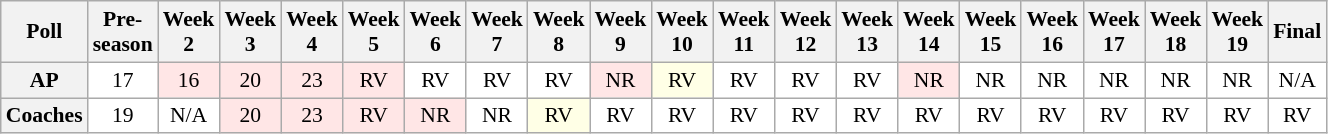<table class="wikitable" style="white-space:nowrap;font-size:90%">
<tr>
<th>Poll</th>
<th>Pre-<br>season</th>
<th>Week<br>2</th>
<th>Week<br>3</th>
<th>Week<br>4</th>
<th>Week<br>5</th>
<th>Week<br>6</th>
<th>Week<br>7</th>
<th>Week<br>8</th>
<th>Week<br>9</th>
<th>Week<br>10</th>
<th>Week<br>11</th>
<th>Week<br>12</th>
<th>Week<br>13</th>
<th>Week<br>14</th>
<th>Week<br>15</th>
<th>Week<br>16</th>
<th>Week<br>17</th>
<th>Week<br>18</th>
<th>Week<br>19</th>
<th>Final</th>
</tr>
<tr style="text-align:center;">
<th>AP</th>
<td style="background:#FFF;">17</td>
<td style="background:#FFE6E6;">16</td>
<td style="background:#FFE6E6;">20</td>
<td style="background:#FFE6E6;">23</td>
<td style="background:#FFE6E6;">RV</td>
<td style="background:#FFF;">RV</td>
<td style="background:#FFF;">RV</td>
<td style="background:#FFF;">RV</td>
<td style="background:#FFE6E6;">NR</td>
<td style="background:#FFFFE6;">RV</td>
<td style="background:#FFF;">RV</td>
<td style="background:#FFF;">RV</td>
<td style="background:#FFF;">RV</td>
<td style="background:#FFE6E6;">NR</td>
<td style="background:#FFF;">NR</td>
<td style="background:#FFF;">NR</td>
<td style="background:#FFF;">NR</td>
<td style="background:#FFF;">NR</td>
<td style="background:#FFF;">NR</td>
<td style="background:#FFF;">N/A</td>
</tr>
<tr style="text-align:center;">
<th>Coaches</th>
<td style="background:#FFF;">19</td>
<td style="background:#FFF;">N/A</td>
<td style="background:#FFE6E6;">20</td>
<td style="background:#FFE6E6;">23</td>
<td style="background:#FFE6E6;">RV</td>
<td style="background:#FFE6E6;">NR</td>
<td style="background:#FFF;">NR</td>
<td style="background:#FFFFE6;">RV</td>
<td style="background:#FFF;">RV</td>
<td style="background:#FFF;">RV</td>
<td style="background:#FFF;">RV</td>
<td style="background:#FFF;">RV</td>
<td style="background:#FFF;">RV</td>
<td style="background:#FFF;">RV</td>
<td style="background:#FFF;">RV</td>
<td style="background:#FFF;">RV</td>
<td style="background:#FFF;">RV</td>
<td style="background:#FFF;">RV</td>
<td style="background:#FFF;">RV</td>
<td style="background:#FFF;">RV</td>
</tr>
</table>
